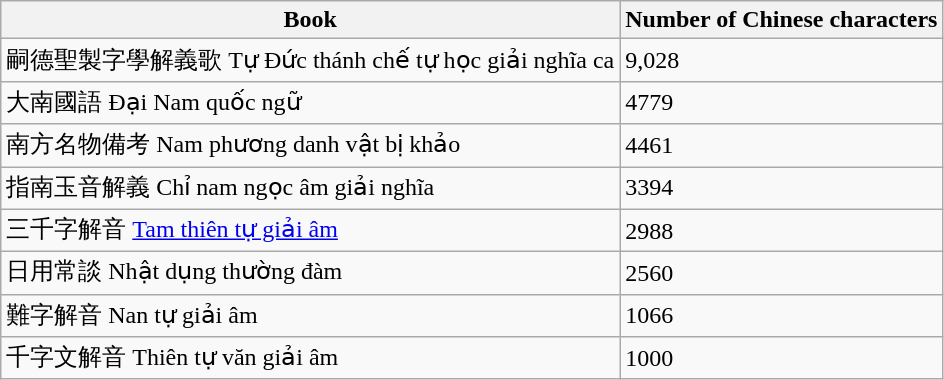<table class="wikitable">
<tr>
<th>Book</th>
<th>Number of Chinese characters</th>
</tr>
<tr>
<td>嗣德聖製字學解義歌 Tự Đức thánh chế tự học giải nghĩa ca</td>
<td>9,028</td>
</tr>
<tr>
<td>大南國語 Đại Nam quốc ngữ</td>
<td>4779</td>
</tr>
<tr>
<td>南方名物備考 Nam phương danh vật bị khảo</td>
<td>4461</td>
</tr>
<tr>
<td>指南玉音解義 Chỉ nam ngọc âm giải nghĩa</td>
<td>3394</td>
</tr>
<tr>
<td>三千字解音 <a href='#'>Tam thiên tự giải âm</a></td>
<td>2988</td>
</tr>
<tr>
<td>日用常談 Nhật dụng thường đàm</td>
<td>2560</td>
</tr>
<tr>
<td>難字解音 Nan tự giải âm</td>
<td>1066</td>
</tr>
<tr>
<td>千字文解音 Thiên tự văn giải âm</td>
<td>1000</td>
</tr>
</table>
